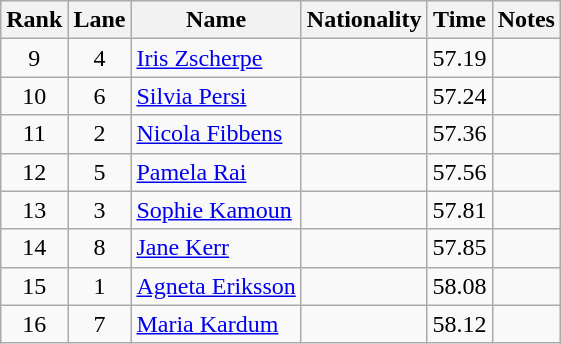<table class="wikitable sortable" style="text-align:center">
<tr>
<th>Rank</th>
<th>Lane</th>
<th>Name</th>
<th>Nationality</th>
<th>Time</th>
<th>Notes</th>
</tr>
<tr>
<td>9</td>
<td>4</td>
<td align=left><a href='#'>Iris Zscherpe</a></td>
<td align=left></td>
<td>57.19</td>
<td></td>
</tr>
<tr>
<td>10</td>
<td>6</td>
<td align=left><a href='#'>Silvia Persi</a></td>
<td align=left></td>
<td>57.24</td>
<td></td>
</tr>
<tr>
<td>11</td>
<td>2</td>
<td align=left><a href='#'>Nicola Fibbens</a></td>
<td align=left></td>
<td>57.36</td>
<td></td>
</tr>
<tr>
<td>12</td>
<td>5</td>
<td align=left><a href='#'>Pamela Rai</a></td>
<td align=left></td>
<td>57.56</td>
<td></td>
</tr>
<tr>
<td>13</td>
<td>3</td>
<td align=left><a href='#'>Sophie Kamoun</a></td>
<td align=left></td>
<td>57.81</td>
<td></td>
</tr>
<tr>
<td>14</td>
<td>8</td>
<td align=left><a href='#'>Jane Kerr</a></td>
<td align=left></td>
<td>57.85</td>
<td></td>
</tr>
<tr>
<td>15</td>
<td>1</td>
<td align=left><a href='#'>Agneta Eriksson</a></td>
<td align=left></td>
<td>58.08</td>
<td></td>
</tr>
<tr>
<td>16</td>
<td>7</td>
<td align=left><a href='#'>Maria Kardum</a></td>
<td align=left></td>
<td>58.12</td>
<td></td>
</tr>
</table>
